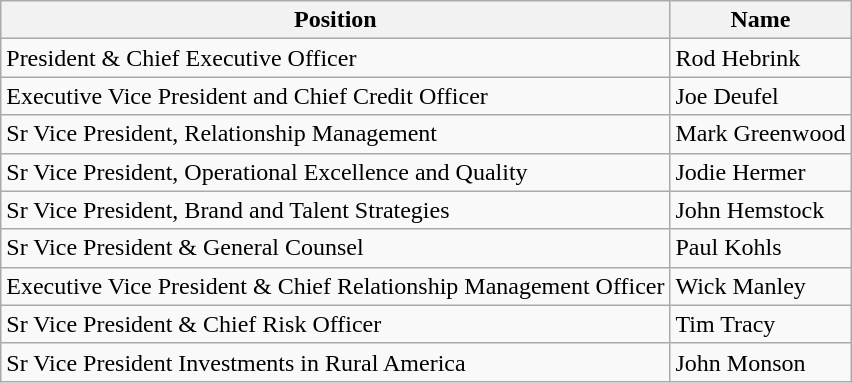<table class="wikitable">
<tr>
<th>Position</th>
<th>Name</th>
</tr>
<tr>
<td>President & Chief Executive Officer</td>
<td>Rod Hebrink</td>
</tr>
<tr>
<td>Executive Vice President and Chief Credit Officer</td>
<td>Joe Deufel</td>
</tr>
<tr>
<td>Sr Vice President, Relationship Management</td>
<td>Mark Greenwood</td>
</tr>
<tr>
<td>Sr Vice President, Operational Excellence and Quality</td>
<td>Jodie Hermer</td>
</tr>
<tr>
<td>Sr Vice President, Brand and Talent Strategies</td>
<td>John Hemstock</td>
</tr>
<tr>
<td>Sr Vice President & General Counsel</td>
<td>Paul Kohls</td>
</tr>
<tr>
<td>Executive Vice President & Chief Relationship Management Officer</td>
<td>Wick Manley</td>
</tr>
<tr>
<td>Sr Vice President & Chief Risk Officer</td>
<td>Tim Tracy</td>
</tr>
<tr>
<td>Sr Vice President Investments in Rural America</td>
<td>John Monson</td>
</tr>
</table>
